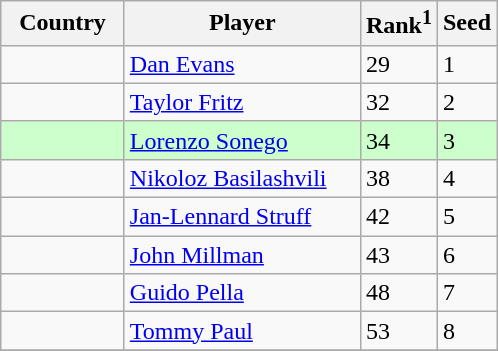<table class="sortable wikitable nowrap">
<tr>
<th width="75">Country</th>
<th width="150">Player</th>
<th>Rank<sup>1</sup></th>
<th>Seed</th>
</tr>
<tr>
<td></td>
<td><a href='#'>Dan Evans</a></td>
<td>29</td>
<td>1</td>
</tr>
<tr>
<td></td>
<td><a href='#'>Taylor Fritz</a></td>
<td>32</td>
<td>2</td>
</tr>
<tr style="background:#cfc;">
<td></td>
<td><a href='#'>Lorenzo Sonego</a></td>
<td>34</td>
<td>3</td>
</tr>
<tr>
<td></td>
<td><a href='#'>Nikoloz Basilashvili</a></td>
<td>38</td>
<td>4</td>
</tr>
<tr>
<td></td>
<td><a href='#'>Jan-Lennard Struff</a></td>
<td>42</td>
<td>5</td>
</tr>
<tr>
<td></td>
<td><a href='#'>John Millman</a></td>
<td>43</td>
<td>6</td>
</tr>
<tr>
<td></td>
<td><a href='#'>Guido Pella</a></td>
<td>48</td>
<td>7</td>
</tr>
<tr>
<td></td>
<td><a href='#'>Tommy Paul</a></td>
<td>53</td>
<td>8</td>
</tr>
<tr>
</tr>
</table>
